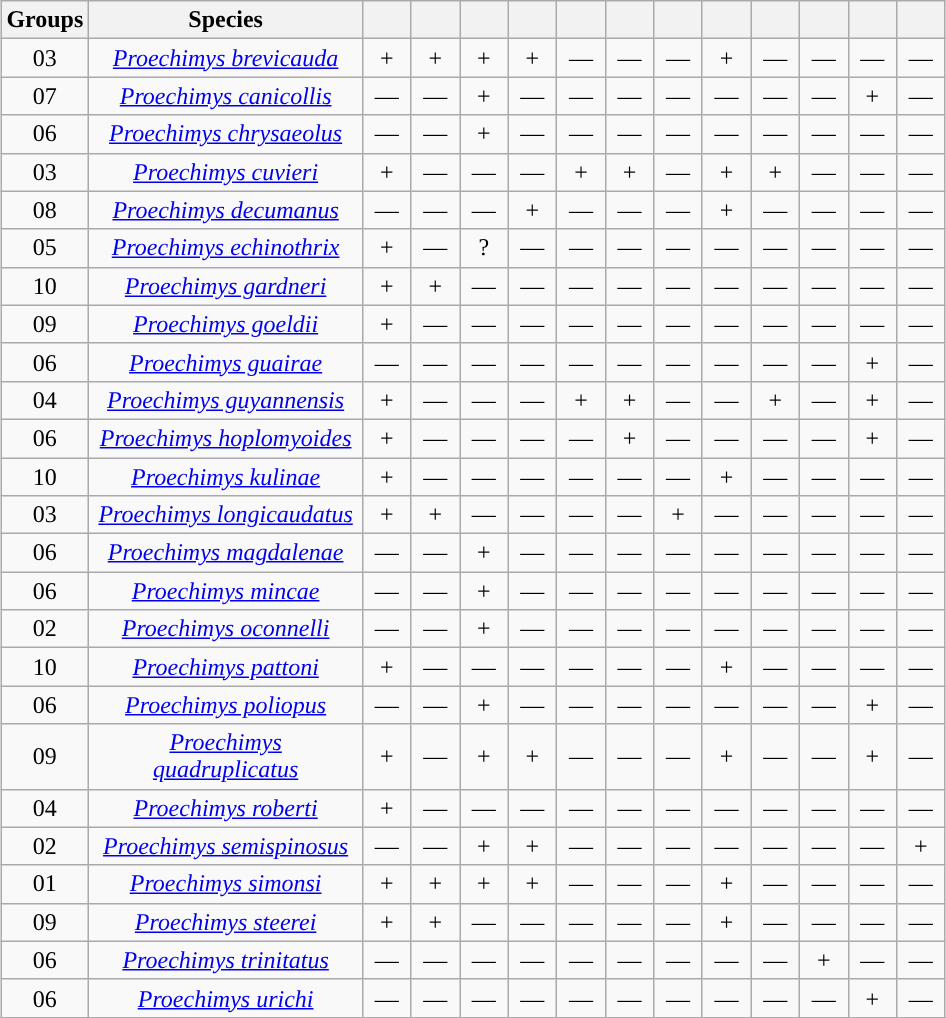<table class="wikitable sortable" style="margin-left: auto; margin-right: auto; text-align: center;">
<tr>
<th style="width: 50px;">Groups</th>
<th style="width: 175px;">Species</th>
<th style="width: 25px;"><a href='#'></a></th>
<th style="width: 25px;"><a href='#'></a></th>
<th style="width: 25px;"><a href='#'></a></th>
<th style="width: 25px;"><a href='#'></a></th>
<th style="width: 25px;"><a href='#'></a></th>
<th style="width: 25px;"><a href='#'></a></th>
<th style="width: 25px;"><a href='#'></a></th>
<th style="width: 25px;"><a href='#'></a></th>
<th style="width: 25px;"><a href='#'></a></th>
<th style="width: 25px;"><a href='#'></a></th>
<th style="width: 25px;"><a href='#'></a></th>
<th style="width: 25px;"><a href='#'></a></th>
</tr>
<tr>
<td>03</td>
<td><em><a href='#'>Proechimys brevicauda</a></em></td>
<td>+</td>
<td>+</td>
<td>+</td>
<td>+</td>
<td>—</td>
<td>—</td>
<td>—</td>
<td>+</td>
<td>—</td>
<td>—</td>
<td>—</td>
<td>—</td>
</tr>
<tr>
<td>07</td>
<td><em><a href='#'>Proechimys canicollis</a></em></td>
<td>—</td>
<td>—</td>
<td>+</td>
<td>—</td>
<td>—</td>
<td>—</td>
<td>—</td>
<td>—</td>
<td>—</td>
<td>—</td>
<td>+</td>
<td>—</td>
</tr>
<tr>
<td>06</td>
<td><em><a href='#'>Proechimys chrysaeolus</a></em></td>
<td>—</td>
<td>—</td>
<td>+</td>
<td>—</td>
<td>—</td>
<td>—</td>
<td>—</td>
<td>—</td>
<td>—</td>
<td>—</td>
<td>—</td>
<td>—</td>
</tr>
<tr>
<td>03</td>
<td><em><a href='#'>Proechimys cuvieri</a></em></td>
<td>+</td>
<td>—</td>
<td>—</td>
<td>—</td>
<td>+</td>
<td>+</td>
<td>—</td>
<td>+</td>
<td>+</td>
<td>—</td>
<td>—</td>
<td>—</td>
</tr>
<tr>
<td>08</td>
<td><em><a href='#'>Proechimys decumanus</a></em></td>
<td>—</td>
<td>—</td>
<td>—</td>
<td>+</td>
<td>—</td>
<td>—</td>
<td>—</td>
<td>+</td>
<td>—</td>
<td>—</td>
<td>—</td>
<td>—</td>
</tr>
<tr>
<td>05</td>
<td><em><a href='#'>Proechimys echinothrix</a></em></td>
<td>+</td>
<td>—</td>
<td>?</td>
<td>—</td>
<td>—</td>
<td>—</td>
<td>—</td>
<td>—</td>
<td>—</td>
<td>—</td>
<td>—</td>
<td>—</td>
</tr>
<tr>
<td>10</td>
<td><em><a href='#'>Proechimys gardneri</a></em></td>
<td>+</td>
<td>+</td>
<td>—</td>
<td>—</td>
<td>—</td>
<td>—</td>
<td>—</td>
<td>—</td>
<td>—</td>
<td>—</td>
<td>—</td>
<td>—</td>
</tr>
<tr>
<td>09</td>
<td><em><a href='#'>Proechimys goeldii</a></em></td>
<td>+</td>
<td>—</td>
<td>—</td>
<td>—</td>
<td>—</td>
<td>—</td>
<td>—</td>
<td>—</td>
<td>—</td>
<td>—</td>
<td>—</td>
<td>—</td>
</tr>
<tr>
<td>06</td>
<td><em><a href='#'>Proechimys guairae</a></em></td>
<td>—</td>
<td>—</td>
<td>—</td>
<td>—</td>
<td>—</td>
<td>—</td>
<td>—</td>
<td>—</td>
<td>—</td>
<td>—</td>
<td>+</td>
<td>—</td>
</tr>
<tr>
<td>04</td>
<td><em><a href='#'>Proechimys guyannensis</a></em></td>
<td>+</td>
<td>—</td>
<td>—</td>
<td>—</td>
<td>+</td>
<td>+</td>
<td>—</td>
<td>—</td>
<td>+</td>
<td>—</td>
<td>+</td>
<td>—</td>
</tr>
<tr>
<td>06</td>
<td><em><a href='#'>Proechimys hoplomyoides</a></em></td>
<td>+</td>
<td>—</td>
<td>—</td>
<td>—</td>
<td>—</td>
<td>+</td>
<td>—</td>
<td>—</td>
<td>—</td>
<td>—</td>
<td>+</td>
<td>—</td>
</tr>
<tr>
<td>10</td>
<td><em><a href='#'>Proechimys kulinae</a></em></td>
<td>+</td>
<td>—</td>
<td>—</td>
<td>—</td>
<td>—</td>
<td>—</td>
<td>—</td>
<td>+</td>
<td>—</td>
<td>—</td>
<td>—</td>
<td>—</td>
</tr>
<tr>
<td>03</td>
<td><em><a href='#'>Proechimys longicaudatus</a></em></td>
<td>+</td>
<td>+</td>
<td>—</td>
<td>—</td>
<td>—</td>
<td>—</td>
<td>+</td>
<td>—</td>
<td>—</td>
<td>—</td>
<td>—</td>
<td>—</td>
</tr>
<tr>
<td>06</td>
<td><em><a href='#'>Proechimys magdalenae</a></em></td>
<td>—</td>
<td>—</td>
<td>+</td>
<td>—</td>
<td>—</td>
<td>—</td>
<td>—</td>
<td>—</td>
<td>—</td>
<td>—</td>
<td>—</td>
<td>—</td>
</tr>
<tr>
<td>06</td>
<td><em><a href='#'>Proechimys mincae</a></em></td>
<td>—</td>
<td>—</td>
<td>+</td>
<td>—</td>
<td>—</td>
<td>—</td>
<td>—</td>
<td>—</td>
<td>—</td>
<td>—</td>
<td>—</td>
<td>—</td>
</tr>
<tr>
<td>02</td>
<td><em><a href='#'>Proechimys oconnelli</a></em></td>
<td>—</td>
<td>—</td>
<td>+</td>
<td>—</td>
<td>—</td>
<td>—</td>
<td>—</td>
<td>—</td>
<td>—</td>
<td>—</td>
<td>—</td>
<td>—</td>
</tr>
<tr>
<td>10</td>
<td><em><a href='#'>Proechimys pattoni</a></em></td>
<td>+</td>
<td>—</td>
<td>—</td>
<td>—</td>
<td>—</td>
<td>—</td>
<td>—</td>
<td>+</td>
<td>—</td>
<td>—</td>
<td>—</td>
<td>—</td>
</tr>
<tr>
<td>06</td>
<td><em><a href='#'>Proechimys poliopus</a></em></td>
<td>—</td>
<td>—</td>
<td>+</td>
<td>—</td>
<td>—</td>
<td>—</td>
<td>—</td>
<td>—</td>
<td>—</td>
<td>—</td>
<td>+</td>
<td>—</td>
</tr>
<tr>
<td>09</td>
<td><em><a href='#'>Proechimys quadruplicatus</a></em></td>
<td>+</td>
<td>—</td>
<td>+</td>
<td>+</td>
<td>—</td>
<td>—</td>
<td>—</td>
<td>+</td>
<td>—</td>
<td>—</td>
<td>+</td>
<td>—</td>
</tr>
<tr>
<td>04</td>
<td><em><a href='#'>Proechimys roberti</a></em></td>
<td>+</td>
<td>—</td>
<td>—</td>
<td>—</td>
<td>—</td>
<td>—</td>
<td>—</td>
<td>—</td>
<td>—</td>
<td>—</td>
<td>—</td>
<td>—</td>
</tr>
<tr>
<td>02</td>
<td><em><a href='#'>Proechimys semispinosus</a></em></td>
<td>—</td>
<td>—</td>
<td>+</td>
<td>+</td>
<td>—</td>
<td>—</td>
<td>—</td>
<td>—</td>
<td>—</td>
<td>—</td>
<td>—</td>
<td>+</td>
</tr>
<tr>
<td>01</td>
<td><em><a href='#'>Proechimys simonsi</a></em></td>
<td>+</td>
<td>+</td>
<td>+</td>
<td>+</td>
<td>—</td>
<td>—</td>
<td>—</td>
<td>+</td>
<td>—</td>
<td>—</td>
<td>—</td>
<td>—</td>
</tr>
<tr>
<td>09</td>
<td><em><a href='#'>Proechimys steerei</a></em></td>
<td>+</td>
<td>+</td>
<td>—</td>
<td>—</td>
<td>—</td>
<td>—</td>
<td>—</td>
<td>+</td>
<td>—</td>
<td>—</td>
<td>—</td>
<td>—</td>
</tr>
<tr>
<td>06</td>
<td><em><a href='#'>Proechimys trinitatus</a></em></td>
<td>—</td>
<td>—</td>
<td>—</td>
<td>—</td>
<td>—</td>
<td>—</td>
<td>—</td>
<td>—</td>
<td>—</td>
<td>+</td>
<td>—</td>
<td>—</td>
</tr>
<tr>
<td>06</td>
<td><em><a href='#'>Proechimys urichi</a></em></td>
<td>—</td>
<td>—</td>
<td>—</td>
<td>—</td>
<td>—</td>
<td>—</td>
<td>—</td>
<td>—</td>
<td>—</td>
<td>—</td>
<td>+</td>
<td>—</td>
</tr>
</table>
